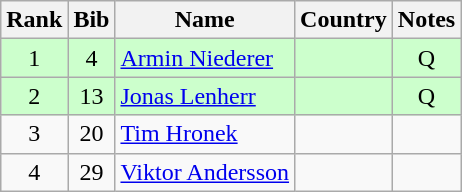<table class="wikitable" style="text-align:center;">
<tr>
<th>Rank</th>
<th>Bib</th>
<th>Name</th>
<th>Country</th>
<th>Notes</th>
</tr>
<tr bgcolor=ccffcc>
<td>1</td>
<td>4</td>
<td align=left><a href='#'>Armin Niederer</a></td>
<td align="left"></td>
<td>Q</td>
</tr>
<tr bgcolor=ccffcc>
<td>2</td>
<td>13</td>
<td align=left><a href='#'>Jonas Lenherr</a></td>
<td align="left"></td>
<td>Q</td>
</tr>
<tr>
<td>3</td>
<td>20</td>
<td align=left><a href='#'>Tim Hronek</a></td>
<td align="left"></td>
<td></td>
</tr>
<tr>
<td>4</td>
<td>29</td>
<td align=left><a href='#'>Viktor Andersson</a></td>
<td align="left"></td>
<td></td>
</tr>
</table>
